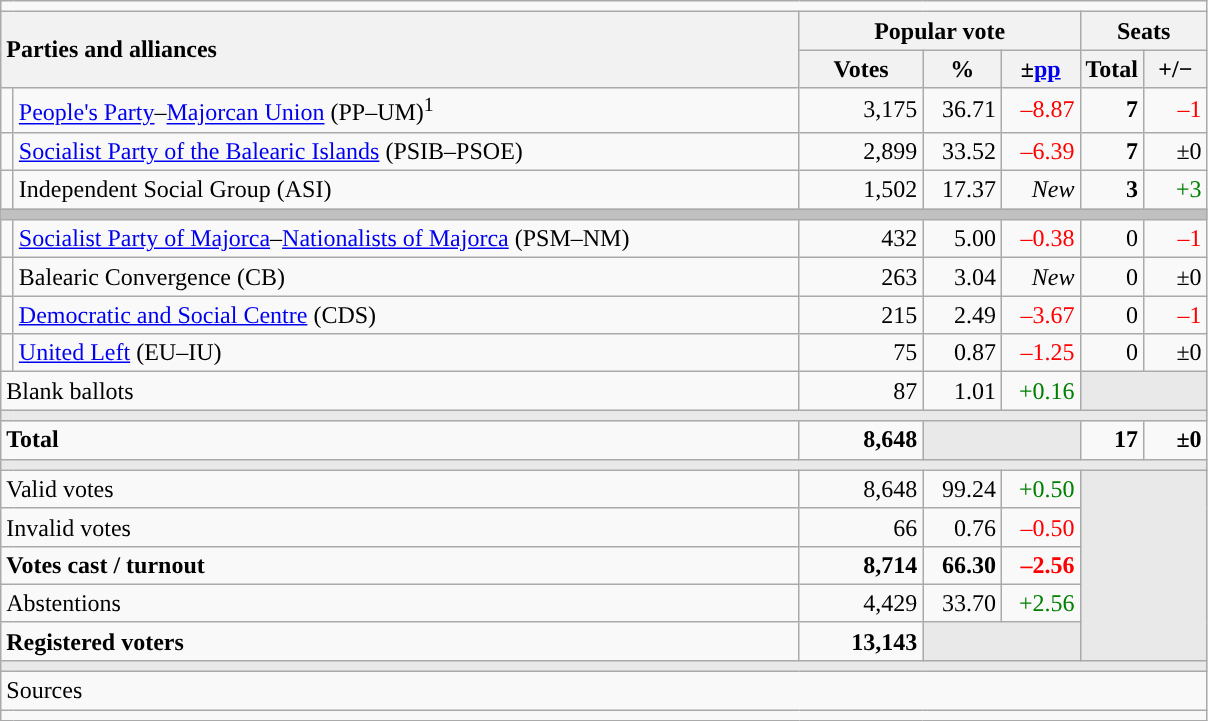<table class="wikitable" style="text-align:right;">
<tr>
<td colspan="7"></td>
</tr>
<tr>
<th style="text-align:left;" rowspan="2" colspan="2" width="525">Parties and alliances</th>
<th colspan="3">Popular vote</th>
<th colspan="2">Seats</th>
</tr>
<tr>
<th width="75">Votes</th>
<th width="45">%</th>
<th width="45">±<a href='#'>pp</a></th>
<th width="35">Total</th>
<th width="35">+/−</th>
</tr>
<tr>
<td width="1" style="color:inherit;background:"></td>
<td align="left"><a href='#'>People's Party</a>–<a href='#'>Majorcan Union</a> (PP–UM)<sup>1</sup></td>
<td>3,175</td>
<td>36.71</td>
<td style="color:red;">–8.87</td>
<td><strong>7</strong></td>
<td style="color:red;">–1</td>
</tr>
<tr>
<td style="color:inherit;background:"></td>
<td align="left"><a href='#'>Socialist Party of the Balearic Islands</a> (PSIB–PSOE)</td>
<td>2,899</td>
<td>33.52</td>
<td style="color:red;">–6.39</td>
<td><strong>7</strong></td>
<td>±0</td>
</tr>
<tr>
<td style="color:inherit;background:"></td>
<td align="left">Independent Social Group (ASI)</td>
<td>1,502</td>
<td>17.37</td>
<td><em>New</em></td>
<td><strong>3</strong></td>
<td style="color:green;">+3</td>
</tr>
<tr>
<td colspan="7" bgcolor="#C0C0C0"></td>
</tr>
<tr>
<td style="color:inherit;background:"></td>
<td align="left"><a href='#'>Socialist Party of Majorca</a>–<a href='#'>Nationalists of Majorca</a> (PSM–NM)</td>
<td>432</td>
<td>5.00</td>
<td style="color:red;">–0.38</td>
<td>0</td>
<td style="color:red;">–1</td>
</tr>
<tr>
<td style="color:inherit;background:"></td>
<td align="left">Balearic Convergence (CB)</td>
<td>263</td>
<td>3.04</td>
<td><em>New</em></td>
<td>0</td>
<td>±0</td>
</tr>
<tr>
<td style="color:inherit;background:"></td>
<td align="left"><a href='#'>Democratic and Social Centre</a> (CDS)</td>
<td>215</td>
<td>2.49</td>
<td style="color:red;">–3.67</td>
<td>0</td>
<td style="color:red;">–1</td>
</tr>
<tr>
<td style="color:inherit;background:"></td>
<td align="left"><a href='#'>United Left</a> (EU–IU)</td>
<td>75</td>
<td>0.87</td>
<td style="color:red;">–1.25</td>
<td>0</td>
<td>±0</td>
</tr>
<tr>
<td align="left" colspan="2">Blank ballots</td>
<td>87</td>
<td>1.01</td>
<td style="color:green;">+0.16</td>
<td bgcolor="#E9E9E9" colspan="2"></td>
</tr>
<tr>
<td colspan="7" bgcolor="#E9E9E9"></td>
</tr>
<tr style="font-weight:bold;">
<td align="left" colspan="2">Total</td>
<td>8,648</td>
<td bgcolor="#E9E9E9" colspan="2"></td>
<td>17</td>
<td>±0</td>
</tr>
<tr>
<td colspan="7" bgcolor="#E9E9E9"></td>
</tr>
<tr>
<td align="left" colspan="2">Valid votes</td>
<td>8,648</td>
<td>99.24</td>
<td style="color:green;">+0.50</td>
<td bgcolor="#E9E9E9" colspan="2" rowspan="5"></td>
</tr>
<tr>
<td align="left" colspan="2">Invalid votes</td>
<td>66</td>
<td>0.76</td>
<td style="color:red;">–0.50</td>
</tr>
<tr style="font-weight:bold;">
<td align="left" colspan="2">Votes cast / turnout</td>
<td>8,714</td>
<td>66.30</td>
<td style="color:red;">–2.56</td>
</tr>
<tr>
<td align="left" colspan="2">Abstentions</td>
<td>4,429</td>
<td>33.70</td>
<td style="color:green;">+2.56</td>
</tr>
<tr style="font-weight:bold;">
<td align="left" colspan="2">Registered voters</td>
<td>13,143</td>
<td bgcolor="#E9E9E9" colspan="2"></td>
</tr>
<tr>
<td colspan="7" bgcolor="#E9E9E9"></td>
</tr>
<tr>
<td align="left" colspan="7">Sources</td>
</tr>
<tr>
<td colspan="7" style="text-align:left; max-width:790px;"></td>
</tr>
</table>
